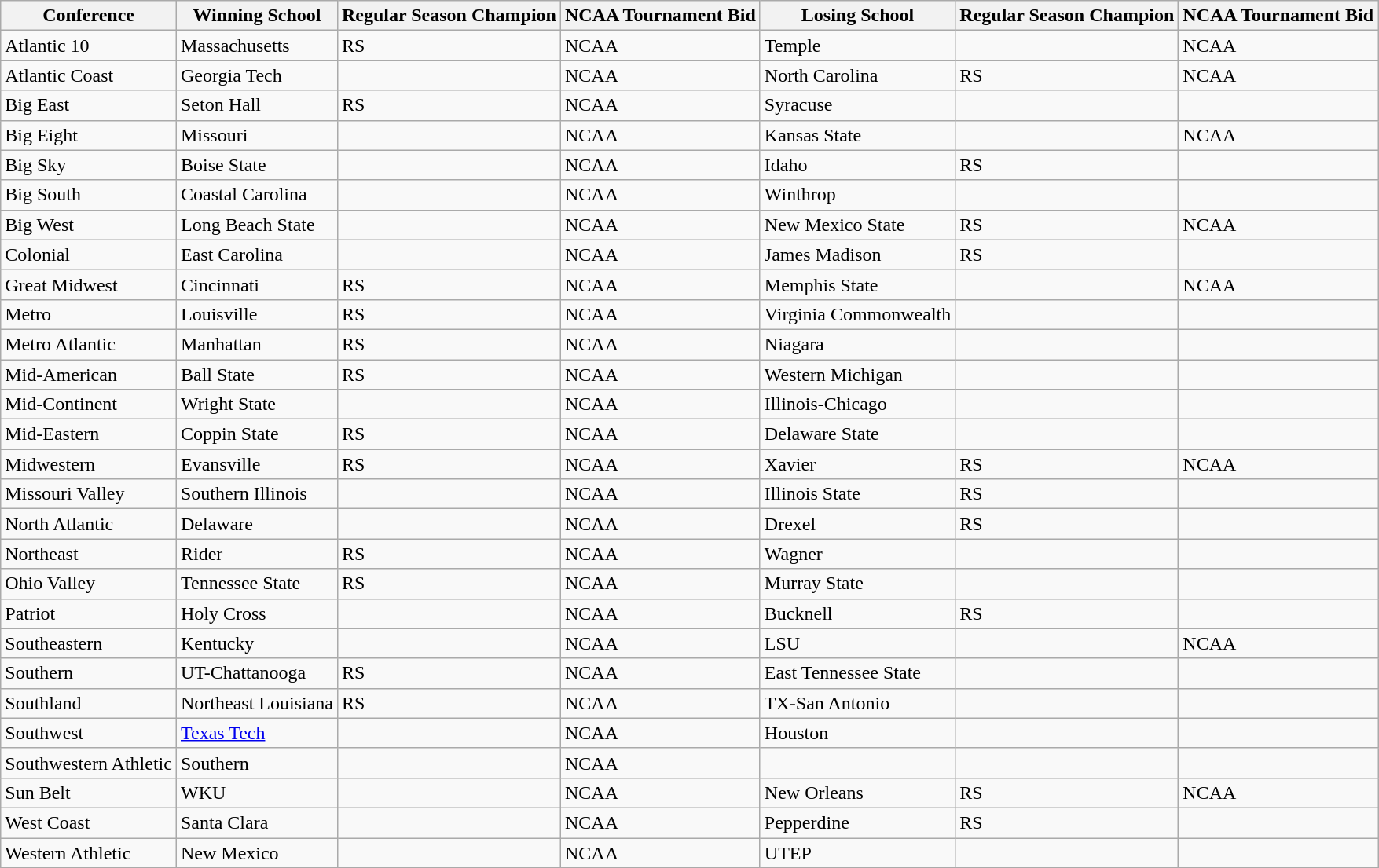<table class="wikitable">
<tr>
<th>Conference</th>
<th>Winning School</th>
<th>Regular Season Champion</th>
<th>NCAA Tournament Bid</th>
<th>Losing School</th>
<th>Regular Season Champion</th>
<th>NCAA Tournament Bid</th>
</tr>
<tr>
<td>Atlantic 10</td>
<td>Massachusetts</td>
<td>RS</td>
<td>NCAA</td>
<td>Temple</td>
<td></td>
<td>NCAA</td>
</tr>
<tr>
<td>Atlantic Coast</td>
<td>Georgia Tech</td>
<td></td>
<td>NCAA</td>
<td>North Carolina</td>
<td>RS</td>
<td>NCAA</td>
</tr>
<tr>
<td>Big East</td>
<td>Seton Hall</td>
<td>RS</td>
<td>NCAA</td>
<td>Syracuse</td>
<td></td>
<td></td>
</tr>
<tr>
<td>Big Eight</td>
<td>Missouri</td>
<td></td>
<td>NCAA</td>
<td>Kansas State</td>
<td></td>
<td>NCAA</td>
</tr>
<tr>
<td>Big Sky</td>
<td>Boise State</td>
<td></td>
<td>NCAA</td>
<td>Idaho</td>
<td>RS</td>
<td></td>
</tr>
<tr>
<td>Big South</td>
<td>Coastal Carolina</td>
<td></td>
<td>NCAA</td>
<td>Winthrop</td>
<td></td>
<td></td>
</tr>
<tr>
<td>Big West</td>
<td>Long Beach State</td>
<td></td>
<td>NCAA</td>
<td>New Mexico State</td>
<td>RS</td>
<td>NCAA</td>
</tr>
<tr>
<td>Colonial</td>
<td>East Carolina</td>
<td></td>
<td>NCAA</td>
<td>James Madison</td>
<td>RS</td>
<td></td>
</tr>
<tr>
<td>Great Midwest</td>
<td>Cincinnati</td>
<td>RS</td>
<td>NCAA</td>
<td>Memphis State</td>
<td></td>
<td>NCAA</td>
</tr>
<tr>
<td>Metro</td>
<td>Louisville</td>
<td>RS</td>
<td>NCAA</td>
<td>Virginia Commonwealth</td>
<td></td>
<td></td>
</tr>
<tr>
<td>Metro Atlantic</td>
<td>Manhattan</td>
<td>RS</td>
<td>NCAA</td>
<td>Niagara</td>
<td></td>
<td></td>
</tr>
<tr>
<td>Mid-American</td>
<td>Ball State</td>
<td>RS</td>
<td>NCAA</td>
<td>Western Michigan</td>
<td></td>
<td></td>
</tr>
<tr>
<td>Mid-Continent</td>
<td>Wright State</td>
<td></td>
<td>NCAA</td>
<td>Illinois-Chicago</td>
<td></td>
<td></td>
</tr>
<tr>
<td>Mid-Eastern</td>
<td>Coppin State</td>
<td>RS</td>
<td>NCAA</td>
<td>Delaware State</td>
<td></td>
<td></td>
</tr>
<tr>
<td>Midwestern</td>
<td>Evansville</td>
<td>RS</td>
<td>NCAA</td>
<td>Xavier</td>
<td>RS</td>
<td>NCAA</td>
</tr>
<tr>
<td>Missouri Valley</td>
<td>Southern Illinois</td>
<td></td>
<td>NCAA</td>
<td>Illinois State</td>
<td>RS</td>
<td></td>
</tr>
<tr>
<td>North Atlantic</td>
<td>Delaware</td>
<td></td>
<td>NCAA</td>
<td>Drexel</td>
<td>RS</td>
<td></td>
</tr>
<tr>
<td>Northeast</td>
<td>Rider</td>
<td>RS</td>
<td>NCAA</td>
<td>Wagner</td>
<td></td>
<td></td>
</tr>
<tr>
<td>Ohio Valley</td>
<td>Tennessee State</td>
<td>RS</td>
<td>NCAA</td>
<td>Murray State</td>
<td></td>
<td></td>
</tr>
<tr>
<td>Patriot</td>
<td>Holy Cross</td>
<td></td>
<td>NCAA</td>
<td>Bucknell</td>
<td>RS</td>
<td></td>
</tr>
<tr>
<td>Southeastern</td>
<td>Kentucky</td>
<td></td>
<td>NCAA</td>
<td>LSU</td>
<td></td>
<td>NCAA</td>
</tr>
<tr>
<td>Southern</td>
<td>UT-Chattanooga</td>
<td>RS</td>
<td>NCAA</td>
<td>East Tennessee State</td>
<td></td>
<td></td>
</tr>
<tr>
<td>Southland</td>
<td>Northeast Louisiana</td>
<td>RS</td>
<td>NCAA</td>
<td>TX-San Antonio</td>
<td></td>
<td></td>
</tr>
<tr>
<td>Southwest</td>
<td><a href='#'>Texas Tech</a></td>
<td></td>
<td>NCAA</td>
<td>Houston</td>
<td></td>
<td></td>
</tr>
<tr>
<td>Southwestern Athletic</td>
<td>Southern</td>
<td></td>
<td>NCAA</td>
<td></td>
<td></td>
<td></td>
</tr>
<tr>
<td>Sun Belt</td>
<td>WKU</td>
<td></td>
<td>NCAA</td>
<td>New Orleans</td>
<td>RS</td>
<td>NCAA</td>
</tr>
<tr>
<td>West Coast</td>
<td>Santa Clara</td>
<td></td>
<td>NCAA</td>
<td>Pepperdine</td>
<td>RS</td>
<td></td>
</tr>
<tr>
<td>Western Athletic</td>
<td>New Mexico</td>
<td></td>
<td>NCAA</td>
<td>UTEP</td>
<td></td>
<td></td>
</tr>
<tr>
</tr>
</table>
